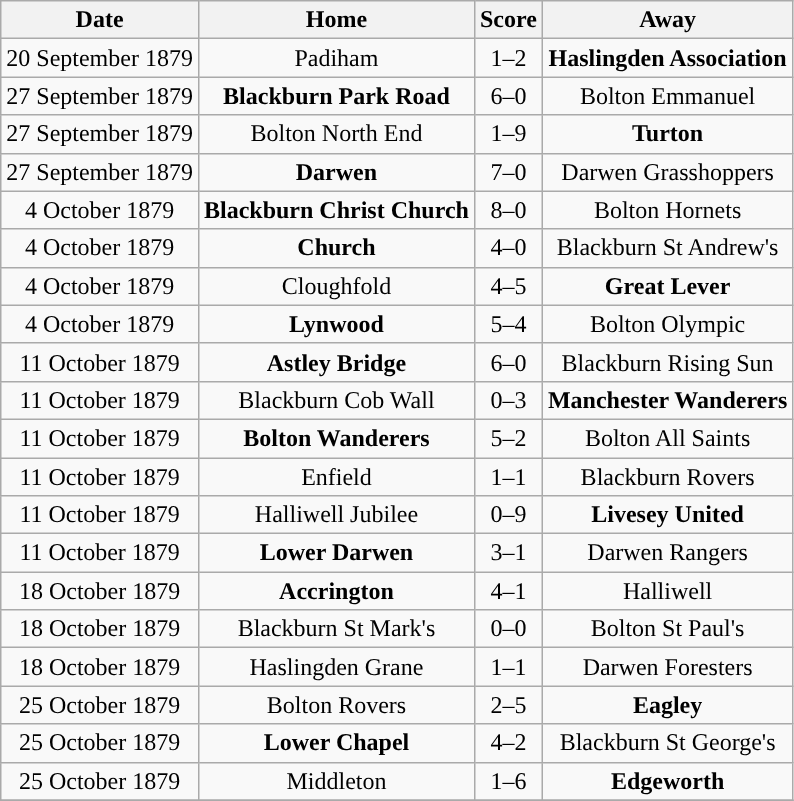<table class="wikitable" style="text-align: center">
<tr>
<th>Date</th>
<th>Home</th>
<th>Score</th>
<th>Away</th>
</tr>
<tr>
<td>20 September 1879</td>
<td>Padiham</td>
<td>1–2</td>
<td><strong>Haslingden Association</strong></td>
</tr>
<tr>
<td>27 September 1879</td>
<td><strong>Blackburn Park Road</strong></td>
<td>6–0</td>
<td>Bolton Emmanuel</td>
</tr>
<tr>
<td>27 September 1879</td>
<td>Bolton North End</td>
<td>1–9</td>
<td><strong>Turton</strong></td>
</tr>
<tr>
<td>27 September 1879</td>
<td><strong>Darwen</strong></td>
<td>7–0</td>
<td>Darwen Grasshoppers</td>
</tr>
<tr>
<td>4 October 1879</td>
<td><strong>Blackburn Christ Church</strong></td>
<td>8–0</td>
<td>Bolton Hornets</td>
</tr>
<tr>
<td>4 October 1879</td>
<td><strong>Church</strong></td>
<td>4–0</td>
<td>Blackburn St Andrew's</td>
</tr>
<tr>
<td>4 October 1879</td>
<td>Cloughfold</td>
<td>4–5</td>
<td><strong>Great Lever</strong></td>
</tr>
<tr>
<td>4 October 1879</td>
<td><strong>Lynwood</strong></td>
<td>5–4</td>
<td>Bolton Olympic</td>
</tr>
<tr>
<td>11 October 1879</td>
<td><strong>Astley Bridge</strong></td>
<td>6–0</td>
<td>Blackburn Rising Sun</td>
</tr>
<tr>
<td>11 October 1879</td>
<td>Blackburn Cob Wall</td>
<td>0–3</td>
<td><strong>Manchester Wanderers</strong></td>
</tr>
<tr>
<td>11 October 1879</td>
<td><strong>Bolton Wanderers</strong></td>
<td>5–2</td>
<td>Bolton All Saints</td>
</tr>
<tr>
<td>11 October 1879</td>
<td>Enfield</td>
<td>1–1</td>
<td>Blackburn Rovers</td>
</tr>
<tr>
<td>11 October 1879</td>
<td>Halliwell Jubilee</td>
<td>0–9</td>
<td><strong>Livesey United</strong></td>
</tr>
<tr>
<td>11 October 1879</td>
<td><strong>Lower Darwen</strong></td>
<td>3–1</td>
<td>Darwen Rangers</td>
</tr>
<tr>
<td>18 October 1879</td>
<td><strong>Accrington</strong></td>
<td>4–1</td>
<td>Halliwell</td>
</tr>
<tr>
<td>18 October 1879</td>
<td>Blackburn St Mark's</td>
<td>0–0</td>
<td>Bolton St Paul's</td>
</tr>
<tr>
<td>18 October 1879</td>
<td>Haslingden Grane</td>
<td>1–1</td>
<td>Darwen Foresters</td>
</tr>
<tr>
<td>25 October 1879</td>
<td>Bolton Rovers</td>
<td>2–5</td>
<td><strong>Eagley</strong></td>
</tr>
<tr>
<td>25 October 1879</td>
<td><strong>Lower Chapel</strong></td>
<td>4–2</td>
<td>Blackburn St George's</td>
</tr>
<tr>
<td>25 October 1879</td>
<td>Middleton</td>
<td>1–6</td>
<td><strong>Edgeworth</strong></td>
</tr>
<tr>
</tr>
</table>
